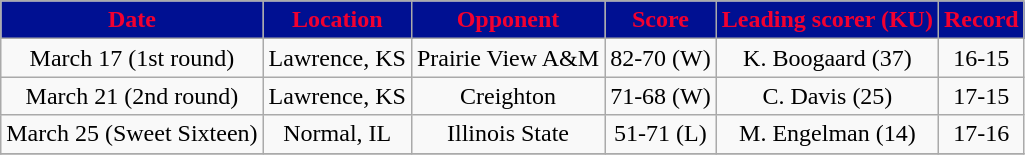<table class="wikitable" style="text-align:center">
<tr>
<th style="background:#001092;color:#F20030;">Date</th>
<th style="background:#001092;color:#F20030;">Location</th>
<th style="background:#001092;color:#F20030;">Opponent</th>
<th style="background:#001092;color:#F20030;">Score</th>
<th style="background:#001092;color:#F20030;">Leading scorer (KU)</th>
<th style="background:#001092;color:#F20030;">Record</th>
</tr>
<tr>
<td>March 17 (1st round)</td>
<td>Lawrence, KS</td>
<td>Prairie View A&M</td>
<td>82-70 (W)</td>
<td>K. Boogaard (37)</td>
<td>16-15</td>
</tr>
<tr>
<td>March 21 (2nd round)</td>
<td>Lawrence, KS</td>
<td>Creighton</td>
<td>71-68 (W)</td>
<td>C. Davis (25)</td>
<td>17-15</td>
</tr>
<tr>
<td>March 25 (Sweet Sixteen)</td>
<td>Normal, IL</td>
<td>Illinois State</td>
<td>51-71 (L)</td>
<td>M. Engelman (14)</td>
<td>17-16</td>
</tr>
<tr>
</tr>
</table>
